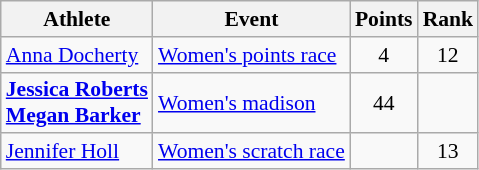<table class=wikitable style=font-size:90%;text-align:center>
<tr>
<th>Athlete</th>
<th>Event</th>
<th>Points</th>
<th>Rank</th>
</tr>
<tr>
<td align=left><a href='#'>Anna Docherty</a></td>
<td align=left><a href='#'>Women's points race</a></td>
<td>4</td>
<td>12</td>
</tr>
<tr>
<td align=left><strong><a href='#'>Jessica Roberts</a><br><a href='#'>Megan Barker</a></strong></td>
<td align=left><a href='#'>Women's madison</a></td>
<td>44</td>
<td></td>
</tr>
<tr>
<td align=left><a href='#'>Jennifer Holl</a></td>
<td align=left><a href='#'>Women's scratch race</a></td>
<td></td>
<td>13</td>
</tr>
</table>
